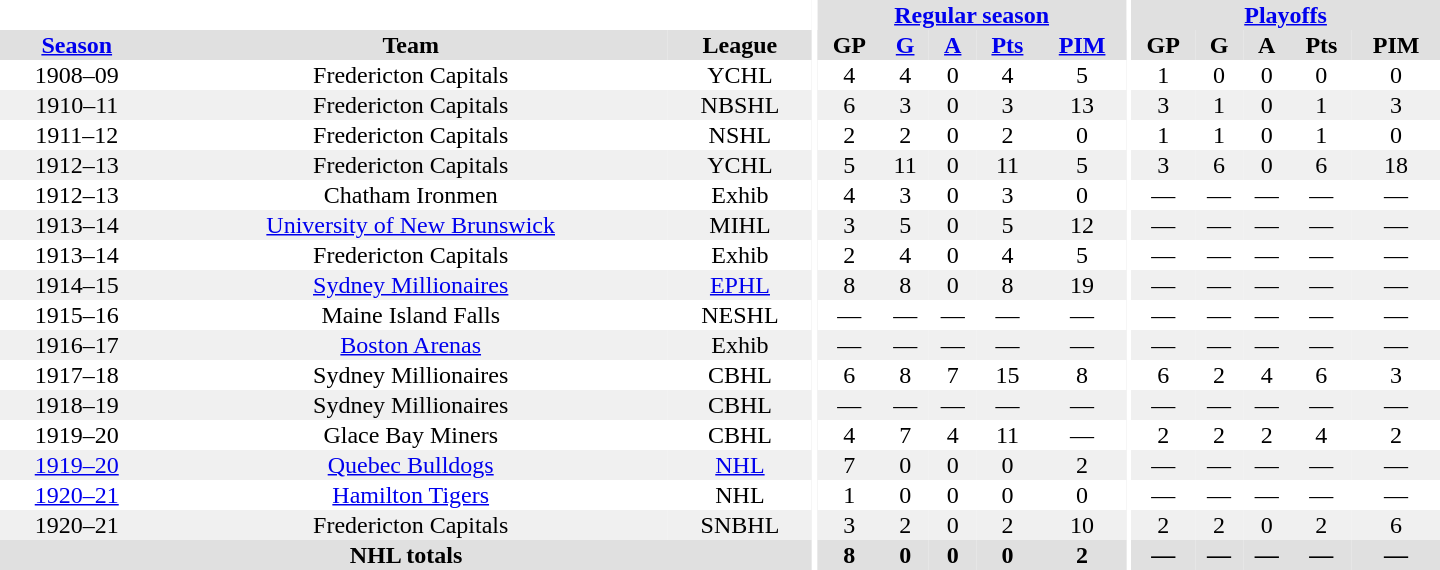<table border="0" cellpadding="1" cellspacing="0" style="text-align:center; width:60em">
<tr bgcolor="#e0e0e0">
<th colspan="3" bgcolor="#ffffff"></th>
<th rowspan="100" bgcolor="#ffffff"></th>
<th colspan="5"><a href='#'>Regular season</a></th>
<th rowspan="100" bgcolor="#ffffff"></th>
<th colspan="5"><a href='#'>Playoffs</a></th>
</tr>
<tr bgcolor="#e0e0e0">
<th><a href='#'>Season</a></th>
<th>Team</th>
<th>League</th>
<th>GP</th>
<th><a href='#'>G</a></th>
<th><a href='#'>A</a></th>
<th><a href='#'>Pts</a></th>
<th><a href='#'>PIM</a></th>
<th>GP</th>
<th>G</th>
<th>A</th>
<th>Pts</th>
<th>PIM</th>
</tr>
<tr>
<td>1908–09</td>
<td>Fredericton Capitals</td>
<td>YCHL</td>
<td>4</td>
<td>4</td>
<td>0</td>
<td>4</td>
<td>5</td>
<td>1</td>
<td>0</td>
<td>0</td>
<td>0</td>
<td>0</td>
</tr>
<tr bgcolor="#f0f0f0">
<td>1910–11</td>
<td>Fredericton Capitals</td>
<td>NBSHL</td>
<td>6</td>
<td>3</td>
<td>0</td>
<td>3</td>
<td>13</td>
<td>3</td>
<td>1</td>
<td>0</td>
<td>1</td>
<td>3</td>
</tr>
<tr>
<td>1911–12</td>
<td>Fredericton Capitals</td>
<td>NSHL</td>
<td>2</td>
<td>2</td>
<td>0</td>
<td>2</td>
<td>0</td>
<td>1</td>
<td>1</td>
<td>0</td>
<td>1</td>
<td>0</td>
</tr>
<tr bgcolor="#f0f0f0">
<td>1912–13</td>
<td>Fredericton Capitals</td>
<td>YCHL</td>
<td>5</td>
<td>11</td>
<td>0</td>
<td>11</td>
<td>5</td>
<td>3</td>
<td>6</td>
<td>0</td>
<td>6</td>
<td>18</td>
</tr>
<tr>
<td>1912–13</td>
<td>Chatham Ironmen</td>
<td>Exhib</td>
<td>4</td>
<td>3</td>
<td>0</td>
<td>3</td>
<td>0</td>
<td>—</td>
<td>—</td>
<td>—</td>
<td>—</td>
<td>—</td>
</tr>
<tr bgcolor="#f0f0f0">
<td>1913–14</td>
<td><a href='#'>University of New Brunswick</a></td>
<td>MIHL</td>
<td>3</td>
<td>5</td>
<td>0</td>
<td>5</td>
<td>12</td>
<td>—</td>
<td>—</td>
<td>—</td>
<td>—</td>
<td>—</td>
</tr>
<tr>
<td>1913–14</td>
<td>Fredericton Capitals</td>
<td>Exhib</td>
<td>2</td>
<td>4</td>
<td>0</td>
<td>4</td>
<td>5</td>
<td>—</td>
<td>—</td>
<td>—</td>
<td>—</td>
<td>—</td>
</tr>
<tr bgcolor="#f0f0f0">
<td>1914–15</td>
<td><a href='#'>Sydney Millionaires</a></td>
<td><a href='#'>EPHL</a></td>
<td>8</td>
<td>8</td>
<td>0</td>
<td>8</td>
<td>19</td>
<td>—</td>
<td>—</td>
<td>—</td>
<td>—</td>
<td>—</td>
</tr>
<tr>
<td>1915–16</td>
<td>Maine Island Falls</td>
<td>NESHL</td>
<td>—</td>
<td>—</td>
<td>—</td>
<td>—</td>
<td>—</td>
<td>—</td>
<td>—</td>
<td>—</td>
<td>—</td>
<td>—</td>
</tr>
<tr bgcolor="#f0f0f0">
<td>1916–17</td>
<td><a href='#'>Boston Arenas</a></td>
<td>Exhib</td>
<td>—</td>
<td>—</td>
<td>—</td>
<td>—</td>
<td>—</td>
<td>—</td>
<td>—</td>
<td>—</td>
<td>—</td>
<td>—</td>
</tr>
<tr>
<td>1917–18</td>
<td>Sydney Millionaires</td>
<td>CBHL</td>
<td>6</td>
<td>8</td>
<td>7</td>
<td>15</td>
<td>8</td>
<td>6</td>
<td>2</td>
<td>4</td>
<td>6</td>
<td>3</td>
</tr>
<tr bgcolor="#f0f0f0">
<td>1918–19</td>
<td>Sydney Millionaires</td>
<td>CBHL</td>
<td>—</td>
<td>—</td>
<td>—</td>
<td>—</td>
<td>—</td>
<td>—</td>
<td>—</td>
<td>—</td>
<td>—</td>
<td>—</td>
</tr>
<tr>
<td>1919–20</td>
<td>Glace Bay Miners</td>
<td>CBHL</td>
<td>4</td>
<td>7</td>
<td>4</td>
<td>11</td>
<td>—</td>
<td>2</td>
<td>2</td>
<td>2</td>
<td>4</td>
<td>2</td>
</tr>
<tr bgcolor="#f0f0f0">
<td><a href='#'>1919–20</a></td>
<td><a href='#'>Quebec Bulldogs</a></td>
<td><a href='#'>NHL</a></td>
<td>7</td>
<td>0</td>
<td>0</td>
<td>0</td>
<td>2</td>
<td>—</td>
<td>—</td>
<td>—</td>
<td>—</td>
<td>—</td>
</tr>
<tr>
<td><a href='#'>1920–21</a></td>
<td><a href='#'>Hamilton Tigers</a></td>
<td>NHL</td>
<td>1</td>
<td>0</td>
<td>0</td>
<td>0</td>
<td>0</td>
<td>—</td>
<td>—</td>
<td>—</td>
<td>—</td>
<td>—</td>
</tr>
<tr bgcolor="#f0f0f0">
<td>1920–21</td>
<td>Fredericton Capitals</td>
<td>SNBHL</td>
<td>3</td>
<td>2</td>
<td>0</td>
<td>2</td>
<td>10</td>
<td>2</td>
<td>2</td>
<td>0</td>
<td>2</td>
<td>6</td>
</tr>
<tr bgcolor="#e0e0e0">
<th colspan="3">NHL totals</th>
<th>8</th>
<th>0</th>
<th>0</th>
<th>0</th>
<th>2</th>
<th>—</th>
<th>—</th>
<th>—</th>
<th>—</th>
<th>—</th>
</tr>
</table>
